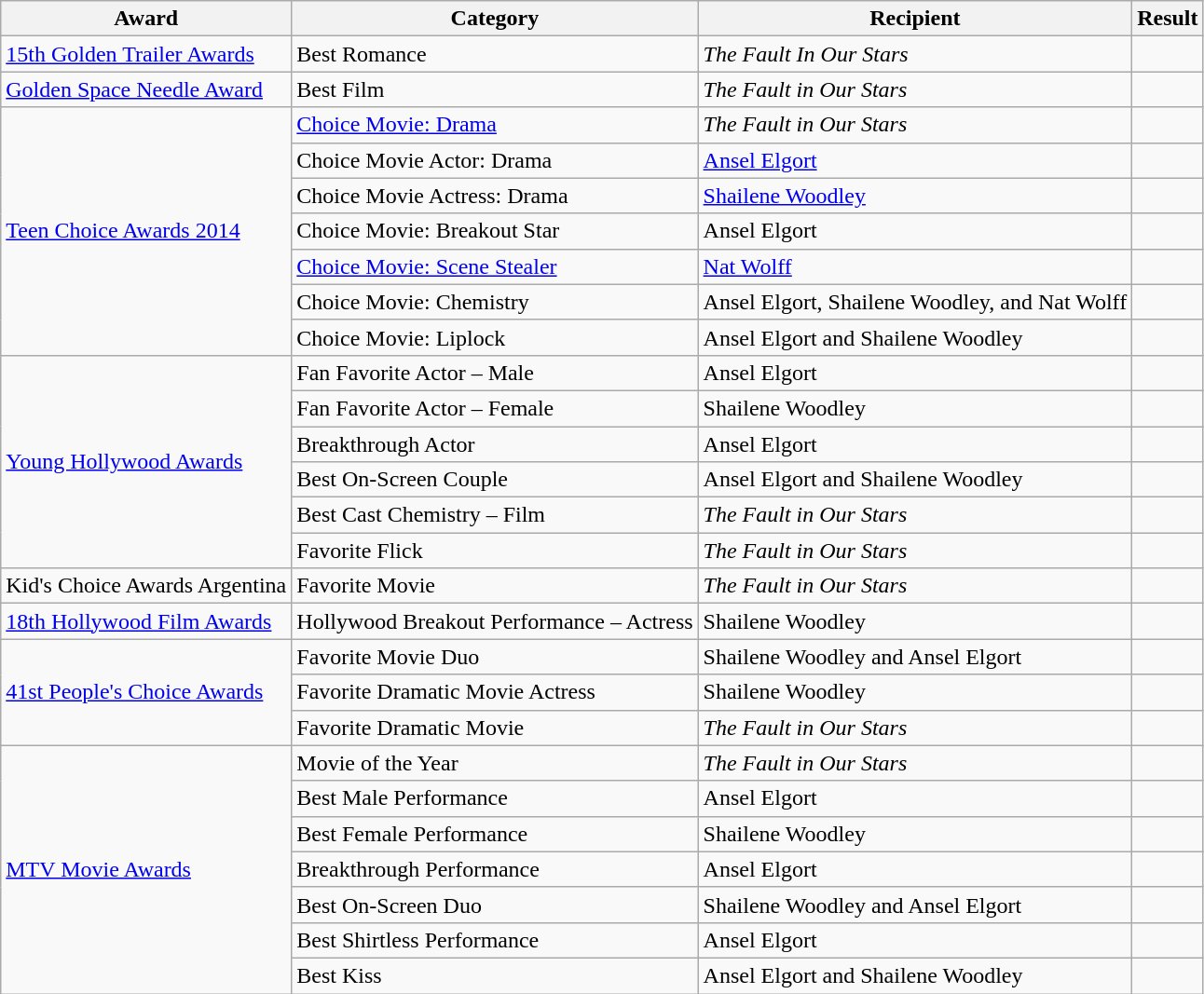<table class="wikitable">
<tr>
<th>Award</th>
<th>Category</th>
<th>Recipient</th>
<th>Result</th>
</tr>
<tr>
<td><a href='#'>15th Golden Trailer Awards</a></td>
<td>Best Romance</td>
<td><em>The Fault In Our Stars</em></td>
<td></td>
</tr>
<tr>
<td><a href='#'>Golden Space Needle Award</a></td>
<td>Best Film</td>
<td><em>The Fault in Our Stars</em></td>
<td></td>
</tr>
<tr>
<td rowspan="7"><a href='#'>Teen Choice Awards 2014</a></td>
<td><a href='#'>Choice Movie: Drama</a></td>
<td><em>The Fault in Our Stars</em></td>
<td></td>
</tr>
<tr>
<td>Choice Movie Actor: Drama</td>
<td><a href='#'>Ansel Elgort</a></td>
<td></td>
</tr>
<tr>
<td>Choice Movie Actress: Drama</td>
<td><a href='#'>Shailene Woodley</a></td>
<td></td>
</tr>
<tr>
<td>Choice Movie: Breakout Star</td>
<td>Ansel Elgort</td>
<td></td>
</tr>
<tr>
<td><a href='#'>Choice Movie: Scene Stealer</a></td>
<td><a href='#'>Nat Wolff</a></td>
<td></td>
</tr>
<tr>
<td>Choice Movie: Chemistry</td>
<td>Ansel Elgort, Shailene Woodley, and Nat Wolff</td>
<td></td>
</tr>
<tr>
<td>Choice Movie: Liplock</td>
<td>Ansel Elgort and Shailene Woodley</td>
<td></td>
</tr>
<tr>
<td rowspan="6"><a href='#'>Young Hollywood Awards</a></td>
<td>Fan Favorite Actor – Male</td>
<td>Ansel Elgort</td>
<td></td>
</tr>
<tr>
<td>Fan Favorite Actor – Female</td>
<td>Shailene Woodley</td>
<td></td>
</tr>
<tr>
<td>Breakthrough Actor</td>
<td>Ansel Elgort</td>
<td></td>
</tr>
<tr>
<td>Best On-Screen Couple</td>
<td>Ansel Elgort and Shailene Woodley</td>
<td></td>
</tr>
<tr>
<td>Best Cast Chemistry – Film</td>
<td><em>The Fault in Our Stars</em></td>
<td></td>
</tr>
<tr>
<td>Favorite Flick</td>
<td><em>The Fault in Our Stars</em></td>
<td></td>
</tr>
<tr>
<td>Kid's Choice Awards Argentina</td>
<td>Favorite Movie</td>
<td><em>The Fault in Our Stars</em></td>
<td></td>
</tr>
<tr>
<td rowspan="1"><a href='#'>18th Hollywood Film Awards</a></td>
<td>Hollywood Breakout Performance – Actress</td>
<td>Shailene Woodley</td>
<td></td>
</tr>
<tr>
<td rowspan="3"><a href='#'>41st People's Choice Awards</a></td>
<td>Favorite Movie Duo</td>
<td>Shailene Woodley and Ansel Elgort</td>
<td></td>
</tr>
<tr>
<td>Favorite Dramatic Movie Actress</td>
<td>Shailene Woodley</td>
<td></td>
</tr>
<tr>
<td>Favorite Dramatic Movie</td>
<td><em>The Fault in Our Stars</em></td>
<td></td>
</tr>
<tr>
<td rowspan="7"><a href='#'>MTV Movie Awards</a></td>
<td>Movie of the Year</td>
<td><em>The Fault in Our Stars</em></td>
<td></td>
</tr>
<tr>
<td>Best Male Performance</td>
<td>Ansel Elgort</td>
<td></td>
</tr>
<tr>
<td>Best Female Performance</td>
<td>Shailene Woodley</td>
<td></td>
</tr>
<tr>
<td>Breakthrough Performance</td>
<td>Ansel Elgort</td>
<td></td>
</tr>
<tr>
<td>Best On-Screen Duo</td>
<td>Shailene Woodley and Ansel Elgort</td>
<td></td>
</tr>
<tr>
<td>Best Shirtless Performance</td>
<td>Ansel Elgort</td>
<td></td>
</tr>
<tr>
<td>Best Kiss</td>
<td>Ansel Elgort and Shailene Woodley</td>
<td></td>
</tr>
</table>
